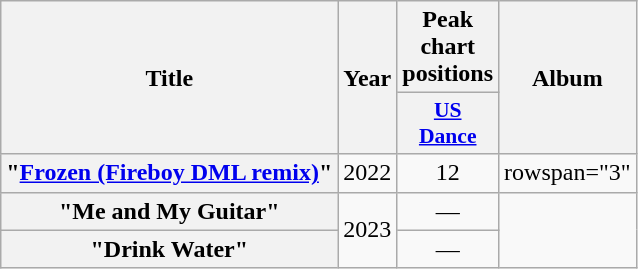<table class="wikitable plainrowheaders" style="text-align:center">
<tr>
<th rowspan="2">Title</th>
<th rowspan="2">Year</th>
<th>Peak chart positions</th>
<th rowspan="2">Album</th>
</tr>
<tr>
<th scope="col" style="width:2.5em;font-size:90%;"><a href='#'>US<br>Dance</a><br></th>
</tr>
<tr>
<th scope="row">"<a href='#'>Frozen (Fireboy DML remix)</a>"<br></th>
<td>2022</td>
<td>12</td>
<td>rowspan="3" </td>
</tr>
<tr>
<th scope="row">"Me and My Guitar"<br></th>
<td rowspan="2">2023</td>
<td>—</td>
</tr>
<tr>
<th scope="row">"Drink Water" <br></th>
<td>—</td>
</tr>
</table>
